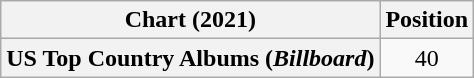<table class="wikitable plainrowheaders" style="text-align:center">
<tr>
<th scope="col">Chart (2021)</th>
<th scope="col">Position</th>
</tr>
<tr>
<th scope="row">US Top Country Albums (<em>Billboard</em>)</th>
<td>40</td>
</tr>
</table>
